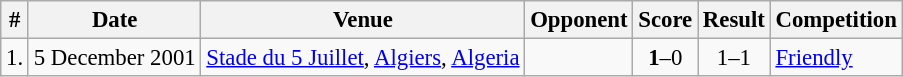<table class="wikitable" style="font-size: 95%;">
<tr>
<th>#</th>
<th>Date</th>
<th>Venue</th>
<th>Opponent</th>
<th>Score</th>
<th>Result</th>
<th>Competition</th>
</tr>
<tr>
<td>1.</td>
<td>5 December 2001</td>
<td><a href='#'>Stade du 5 Juillet</a>, <a href='#'>Algiers</a>, <a href='#'>Algeria</a></td>
<td></td>
<td align="center"><strong>1</strong>–0</td>
<td align="center">1–1</td>
<td><a href='#'>Friendly</a></td>
</tr>
</table>
